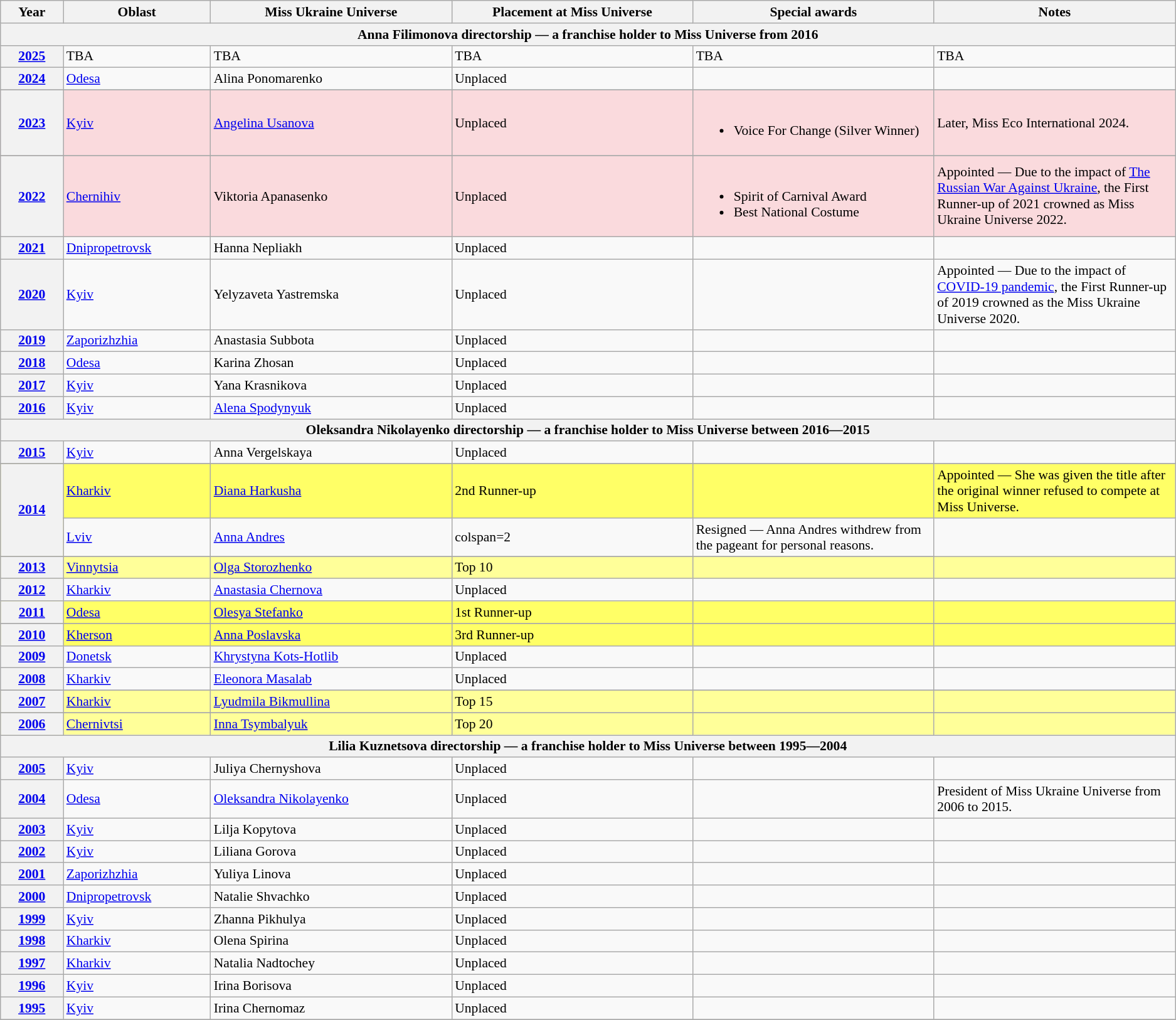<table class="wikitable " style="font-size: 90%;">
<tr>
<th width="60">Year</th>
<th width="150">Oblast</th>
<th width="250">Miss Ukraine Universe</th>
<th width="250">Placement at Miss Universe</th>
<th width="250">Special awards</th>
<th width="250">Notes</th>
</tr>
<tr>
<th colspan="6">Anna Filimonova directorship — a franchise holder to Miss Universe from 2016</th>
</tr>
<tr>
<th><a href='#'>2025</a></th>
<td>TBA</td>
<td>TBA</td>
<td>TBA</td>
<td>TBA</td>
<td>TBA</td>
</tr>
<tr>
<th><a href='#'>2024</a></th>
<td><a href='#'>Odesa</a></td>
<td>Alina Ponomarenko</td>
<td>Unplaced</td>
<td></td>
<td></td>
</tr>
<tr>
</tr>
<tr style="background-color:#FADADD; ">
<th><a href='#'>2023</a></th>
<td><a href='#'>Kyiv</a></td>
<td><a href='#'>Angelina Usanova</a></td>
<td>Unplaced</td>
<td align="left"><br><ul><li>Voice For Change (Silver Winner)</li></ul></td>
<td>Later, Miss Eco International 2024.</td>
</tr>
<tr>
</tr>
<tr style="background-color:#FADADD; ">
<th><a href='#'>2022</a></th>
<td><a href='#'>Chernihiv</a></td>
<td>Viktoria Apanasenko</td>
<td>Unplaced</td>
<td align="left"><br><ul><li>Spirit of Carnival Award</li><li>Best National Costume</li></ul></td>
<td>Appointed — Due to the impact of <a href='#'>The Russian War Against Ukraine</a>, the First Runner-up of 2021 crowned as Miss Ukraine Universe 2022.</td>
</tr>
<tr>
<th><a href='#'>2021</a></th>
<td><a href='#'>Dnipropetrovsk</a></td>
<td>Hanna Nepliakh</td>
<td>Unplaced</td>
<td></td>
<td></td>
</tr>
<tr>
<th><a href='#'>2020</a></th>
<td><a href='#'>Kyiv</a></td>
<td>Yelyzaveta Yastremska</td>
<td>Unplaced</td>
<td></td>
<td>Appointed — Due to the impact of <a href='#'>COVID-19 pandemic</a>, the First Runner-up of 2019 crowned as the Miss Ukraine Universe 2020.</td>
</tr>
<tr>
<th><a href='#'>2019</a></th>
<td><a href='#'>Zaporizhzhia</a></td>
<td>Anastasia Subbota</td>
<td>Unplaced</td>
<td></td>
<td></td>
</tr>
<tr>
<th><a href='#'>2018</a></th>
<td><a href='#'>Odesa</a></td>
<td>Karina Zhosan</td>
<td>Unplaced</td>
<td></td>
<td></td>
</tr>
<tr>
<th><a href='#'>2017</a></th>
<td><a href='#'>Kyiv</a></td>
<td>Yana Krasnikova</td>
<td>Unplaced</td>
<td></td>
<td></td>
</tr>
<tr>
<th><a href='#'>2016</a></th>
<td><a href='#'>Kyiv</a></td>
<td><a href='#'>Alena Spodynyuk</a></td>
<td>Unplaced</td>
<td></td>
<td></td>
</tr>
<tr>
<th colspan="6">Oleksandra Nikolayenko directorship — a franchise holder to Miss Universe between 2016―2015</th>
</tr>
<tr>
<th><a href='#'>2015</a></th>
<td><a href='#'>Kyiv</a></td>
<td>Anna Vergelskaya</td>
<td>Unplaced</td>
<td></td>
<td></td>
</tr>
<tr>
</tr>
<tr style="background-color:#FFFF66; ">
<th rowspan="2"><a href='#'>2014</a></th>
<td><a href='#'>Kharkiv</a></td>
<td><a href='#'>Diana Harkusha</a></td>
<td>2nd Runner-up</td>
<td></td>
<td>Appointed — She was given the title after the original winner refused to compete at Miss Universe.</td>
</tr>
<tr>
<td><a href='#'>Lviv</a></td>
<td><a href='#'>Anna Andres</a></td>
<td>colspan=2 </td>
<td>Resigned — Anna Andres withdrew from the pageant for personal reasons.</td>
</tr>
<tr>
</tr>
<tr style="background-color:#FFFF99; ">
<th><a href='#'>2013</a></th>
<td><a href='#'>Vinnytsia</a></td>
<td><a href='#'>Olga Storozhenko</a></td>
<td>Top 10</td>
<td></td>
<td></td>
</tr>
<tr>
<th><a href='#'>2012</a></th>
<td><a href='#'>Kharkiv</a></td>
<td><a href='#'>Anastasia Chernova</a></td>
<td>Unplaced</td>
<td></td>
<td></td>
</tr>
<tr style="background-color:#FFFF66; ">
<th><a href='#'>2011</a></th>
<td><a href='#'>Odesa</a></td>
<td><a href='#'>Olesya Stefanko</a></td>
<td>1st Runner-up</td>
<td></td>
<td></td>
</tr>
<tr>
</tr>
<tr style="background-color:#FFFF66;">
<th><a href='#'>2010</a></th>
<td><a href='#'>Kherson</a></td>
<td><a href='#'>Anna Poslavska</a></td>
<td>3rd Runner-up</td>
<td></td>
<td></td>
</tr>
<tr>
<th><a href='#'>2009</a></th>
<td><a href='#'>Donetsk</a></td>
<td><a href='#'>Khrystyna Kots-Hotlib</a></td>
<td>Unplaced</td>
<td></td>
<td></td>
</tr>
<tr>
<th><a href='#'>2008</a></th>
<td><a href='#'>Kharkiv</a></td>
<td><a href='#'>Eleonora Masalab</a></td>
<td>Unplaced</td>
<td></td>
<td></td>
</tr>
<tr>
</tr>
<tr style="background-color:#FFFF99; ">
<th><a href='#'>2007</a></th>
<td><a href='#'>Kharkiv</a></td>
<td><a href='#'>Lyudmila Bikmullina</a></td>
<td>Top 15</td>
<td></td>
<td></td>
</tr>
<tr>
</tr>
<tr style="background-color:#FFFF99; ">
<th><a href='#'>2006</a></th>
<td><a href='#'>Chernivtsi</a></td>
<td><a href='#'>Inna Tsymbalyuk</a></td>
<td>Top 20</td>
<td></td>
<td></td>
</tr>
<tr>
<th colspan="6">Lilia Kuznetsova directorship — a franchise holder to Miss Universe between 1995―2004</th>
</tr>
<tr>
<th><a href='#'>2005</a></th>
<td><a href='#'>Kyiv</a></td>
<td>Juliya Chernyshova</td>
<td>Unplaced</td>
<td></td>
<td></td>
</tr>
<tr>
<th><a href='#'>2004</a></th>
<td><a href='#'>Odesa</a></td>
<td><a href='#'>Oleksandra Nikolayenko</a></td>
<td>Unplaced</td>
<td></td>
<td>President of Miss Ukraine Universe from 2006 to 2015.</td>
</tr>
<tr>
<th><a href='#'>2003</a></th>
<td><a href='#'>Kyiv</a></td>
<td>Lilja Kopytova</td>
<td>Unplaced</td>
<td></td>
<td></td>
</tr>
<tr>
<th><a href='#'>2002</a></th>
<td><a href='#'>Kyiv</a></td>
<td>Liliana Gorova</td>
<td>Unplaced</td>
<td></td>
<td></td>
</tr>
<tr>
<th><a href='#'>2001</a></th>
<td><a href='#'>Zaporizhzhia</a></td>
<td>Yuliya Linova</td>
<td>Unplaced</td>
<td></td>
<td></td>
</tr>
<tr>
<th><a href='#'>2000</a></th>
<td><a href='#'>Dnipropetrovsk</a></td>
<td>Natalie Shvachko</td>
<td>Unplaced</td>
<td></td>
<td></td>
</tr>
<tr>
<th><a href='#'>1999</a></th>
<td><a href='#'>Kyiv</a></td>
<td>Zhanna Pikhulya</td>
<td>Unplaced</td>
<td></td>
<td></td>
</tr>
<tr>
<th><a href='#'>1998</a></th>
<td><a href='#'>Kharkiv</a></td>
<td>Olena Spirina</td>
<td>Unplaced</td>
<td></td>
<td></td>
</tr>
<tr>
<th><a href='#'>1997</a></th>
<td><a href='#'>Kharkiv</a></td>
<td>Natalia Nadtochey</td>
<td>Unplaced</td>
<td></td>
<td></td>
</tr>
<tr>
<th><a href='#'>1996</a></th>
<td><a href='#'>Kyiv</a></td>
<td>Irina Borisova</td>
<td>Unplaced</td>
<td></td>
<td></td>
</tr>
<tr>
<th><a href='#'>1995</a></th>
<td><a href='#'>Kyiv</a></td>
<td>Irina Chernomaz</td>
<td>Unplaced</td>
<td></td>
<td></td>
</tr>
<tr>
</tr>
</table>
